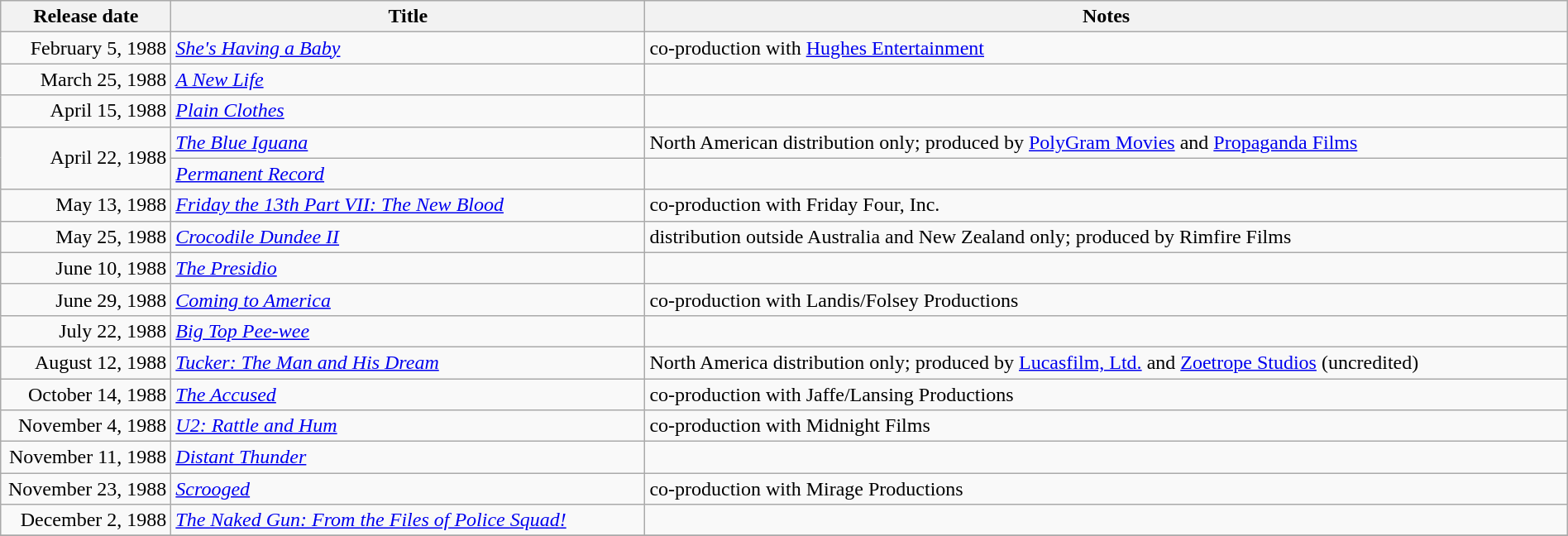<table class="wikitable sortable" style="width:100%;">
<tr>
<th scope="col" style="width:130px;">Release date</th>
<th>Title</th>
<th>Notes</th>
</tr>
<tr>
<td style="text-align:right;">February 5, 1988</td>
<td><em><a href='#'>She's Having a Baby</a></em></td>
<td>co-production with <a href='#'>Hughes Entertainment</a></td>
</tr>
<tr>
<td style="text-align:right;">March 25, 1988</td>
<td><em><a href='#'>A New Life</a></em></td>
<td></td>
</tr>
<tr>
<td style="text-align:right;">April 15, 1988</td>
<td><em><a href='#'>Plain Clothes</a></em></td>
<td></td>
</tr>
<tr>
<td style="text-align:right;" rowspan="2">April 22, 1988</td>
<td><em><a href='#'>The Blue Iguana</a></em></td>
<td>North American distribution only; produced by <a href='#'>PolyGram Movies</a> and <a href='#'>Propaganda Films</a></td>
</tr>
<tr>
<td><em><a href='#'>Permanent Record</a></em></td>
<td></td>
</tr>
<tr>
<td style="text-align:right;">May 13, 1988</td>
<td><em><a href='#'>Friday the 13th Part VII: The New Blood</a></em></td>
<td>co-production with Friday Four, Inc.</td>
</tr>
<tr>
<td style="text-align:right;">May 25, 1988</td>
<td><em><a href='#'>Crocodile Dundee II</a></em></td>
<td>distribution outside Australia and New Zealand only; produced by Rimfire Films</td>
</tr>
<tr>
<td style="text-align:right;">June 10, 1988</td>
<td><em><a href='#'>The Presidio</a></em></td>
<td></td>
</tr>
<tr>
<td style="text-align:right;">June 29, 1988</td>
<td><em><a href='#'>Coming to America</a></em></td>
<td>co-production with Landis/Folsey Productions</td>
</tr>
<tr>
<td style="text-align:right;">July 22, 1988</td>
<td><em><a href='#'>Big Top Pee-wee</a></em></td>
<td></td>
</tr>
<tr>
<td style="text-align:right;">August 12, 1988</td>
<td><em><a href='#'>Tucker: The Man and His Dream</a></em></td>
<td>North America distribution only; produced by <a href='#'>Lucasfilm, Ltd.</a> and <a href='#'>Zoetrope Studios</a> (uncredited)</td>
</tr>
<tr>
<td style="text-align:right;">October 14, 1988</td>
<td><em><a href='#'>The Accused</a></em></td>
<td>co-production with Jaffe/Lansing Productions</td>
</tr>
<tr>
<td style="text-align:right;">November 4, 1988</td>
<td><em><a href='#'>U2: Rattle and Hum</a></em></td>
<td>co-production with Midnight Films</td>
</tr>
<tr>
<td style="text-align:right;">November 11, 1988</td>
<td><em><a href='#'>Distant Thunder</a></em></td>
<td></td>
</tr>
<tr>
<td style="text-align:right;">November 23, 1988</td>
<td><em><a href='#'>Scrooged</a></em></td>
<td>co-production with Mirage Productions</td>
</tr>
<tr>
<td style="text-align:right;">December 2, 1988</td>
<td><em><a href='#'>The Naked Gun: From the Files of Police Squad!</a></em></td>
<td></td>
</tr>
<tr>
</tr>
</table>
